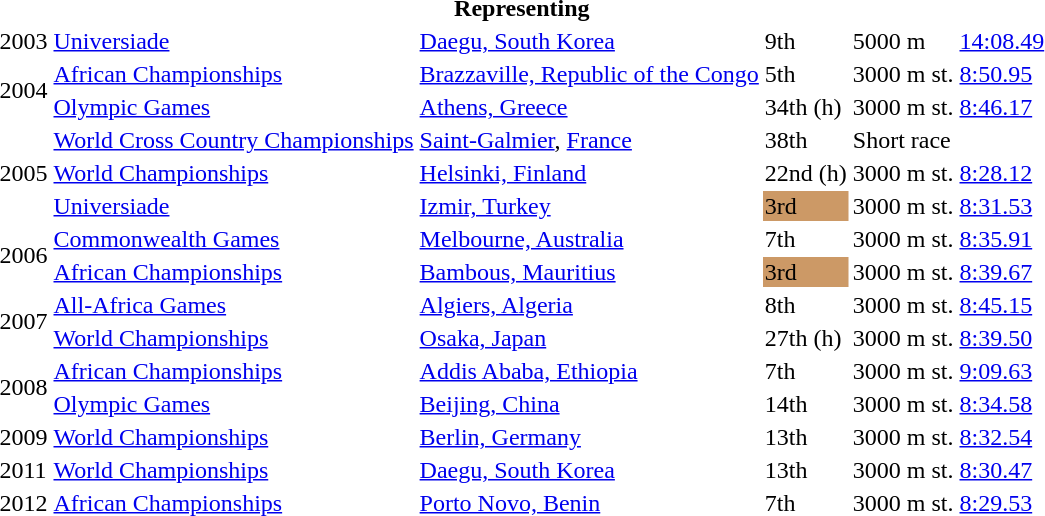<table>
<tr>
<th colspan="6">Representing </th>
</tr>
<tr>
<td>2003</td>
<td><a href='#'>Universiade</a></td>
<td><a href='#'>Daegu, South Korea</a></td>
<td>9th</td>
<td>5000 m</td>
<td><a href='#'>14:08.49</a></td>
</tr>
<tr>
<td rowspan=2>2004</td>
<td><a href='#'>African Championships</a></td>
<td><a href='#'>Brazzaville, Republic of the Congo</a></td>
<td>5th</td>
<td>3000 m st.</td>
<td><a href='#'>8:50.95</a></td>
</tr>
<tr>
<td><a href='#'>Olympic Games</a></td>
<td><a href='#'>Athens, Greece</a></td>
<td>34th (h)</td>
<td>3000 m st.</td>
<td><a href='#'>8:46.17</a></td>
</tr>
<tr>
<td rowspan=3>2005</td>
<td><a href='#'>World Cross Country Championships</a></td>
<td><a href='#'>Saint-Galmier</a>, <a href='#'>France</a></td>
<td>38th</td>
<td>Short race</td>
<td></td>
</tr>
<tr>
<td><a href='#'>World Championships</a></td>
<td><a href='#'>Helsinki, Finland</a></td>
<td>22nd (h)</td>
<td>3000 m st.</td>
<td><a href='#'>8:28.12</a></td>
</tr>
<tr>
<td><a href='#'>Universiade</a></td>
<td><a href='#'>Izmir, Turkey</a></td>
<td bgcolor="cc9966">3rd</td>
<td>3000 m st.</td>
<td><a href='#'>8:31.53</a></td>
</tr>
<tr>
<td rowspan=2>2006</td>
<td><a href='#'>Commonwealth Games</a></td>
<td><a href='#'>Melbourne, Australia</a></td>
<td>7th</td>
<td>3000 m st.</td>
<td><a href='#'>8:35.91</a></td>
</tr>
<tr>
<td><a href='#'>African Championships</a></td>
<td><a href='#'>Bambous, Mauritius</a></td>
<td bgcolor="cc9966">3rd</td>
<td>3000 m st.</td>
<td><a href='#'>8:39.67</a></td>
</tr>
<tr>
<td rowspan=2>2007</td>
<td><a href='#'>All-Africa Games</a></td>
<td><a href='#'>Algiers, Algeria</a></td>
<td>8th</td>
<td>3000 m st.</td>
<td><a href='#'>8:45.15</a></td>
</tr>
<tr>
<td><a href='#'>World Championships</a></td>
<td><a href='#'>Osaka, Japan</a></td>
<td>27th (h)</td>
<td>3000 m st.</td>
<td><a href='#'>8:39.50</a></td>
</tr>
<tr>
<td rowspan=2>2008</td>
<td><a href='#'>African Championships</a></td>
<td><a href='#'>Addis Ababa, Ethiopia</a></td>
<td>7th</td>
<td>3000 m st.</td>
<td><a href='#'>9:09.63</a></td>
</tr>
<tr>
<td><a href='#'>Olympic Games</a></td>
<td><a href='#'>Beijing, China</a></td>
<td>14th</td>
<td>3000 m st.</td>
<td><a href='#'>8:34.58</a></td>
</tr>
<tr>
<td>2009</td>
<td><a href='#'>World Championships</a></td>
<td><a href='#'>Berlin, Germany</a></td>
<td>13th</td>
<td>3000 m st.</td>
<td><a href='#'>8:32.54</a></td>
</tr>
<tr>
<td>2011</td>
<td><a href='#'>World Championships</a></td>
<td><a href='#'>Daegu, South Korea</a></td>
<td>13th</td>
<td>3000 m st.</td>
<td><a href='#'>8:30.47</a></td>
</tr>
<tr>
<td>2012</td>
<td><a href='#'>African Championships</a></td>
<td><a href='#'>Porto Novo, Benin</a></td>
<td>7th</td>
<td>3000 m st.</td>
<td><a href='#'>8:29.53</a></td>
</tr>
</table>
